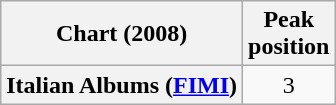<table class="wikitable plainrowheaders" style="text-align:center">
<tr>
<th scope="col">Chart (2008)</th>
<th scope="col">Peak<br>position</th>
</tr>
<tr>
<th scope="row">Italian Albums (<a href='#'>FIMI</a>)</th>
<td>3</td>
</tr>
</table>
